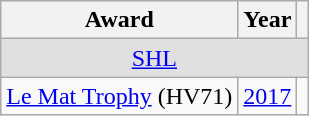<table class="wikitable">
<tr>
<th>Award</th>
<th>Year</th>
<th></th>
</tr>
<tr ALIGN="center" bgcolor="#e0e0e0">
<td colspan="3"><a href='#'>SHL</a></td>
</tr>
<tr>
<td><a href='#'>Le Mat Trophy</a> (HV71)</td>
<td><a href='#'>2017</a></td>
<td></td>
</tr>
</table>
